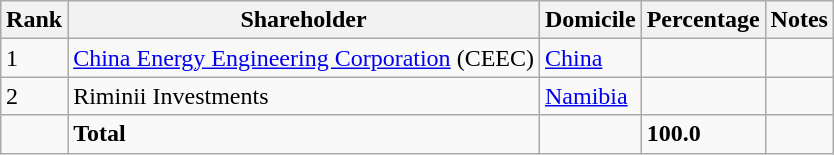<table class="wikitable sortable" style="margin: 0.5em auto">
<tr>
<th>Rank</th>
<th>Shareholder</th>
<th>Domicile</th>
<th>Percentage</th>
<th>Notes</th>
</tr>
<tr>
<td>1</td>
<td><a href='#'>China Energy Engineering Corporation</a> (CEEC)</td>
<td><a href='#'>China</a></td>
<td></td>
<td></td>
</tr>
<tr>
<td>2</td>
<td>Riminii Investments</td>
<td><a href='#'>Namibia</a></td>
<td></td>
<td></td>
</tr>
<tr>
<td></td>
<td><strong>Total</strong></td>
<td></td>
<td><strong>100.0</strong></td>
<td></td>
</tr>
</table>
